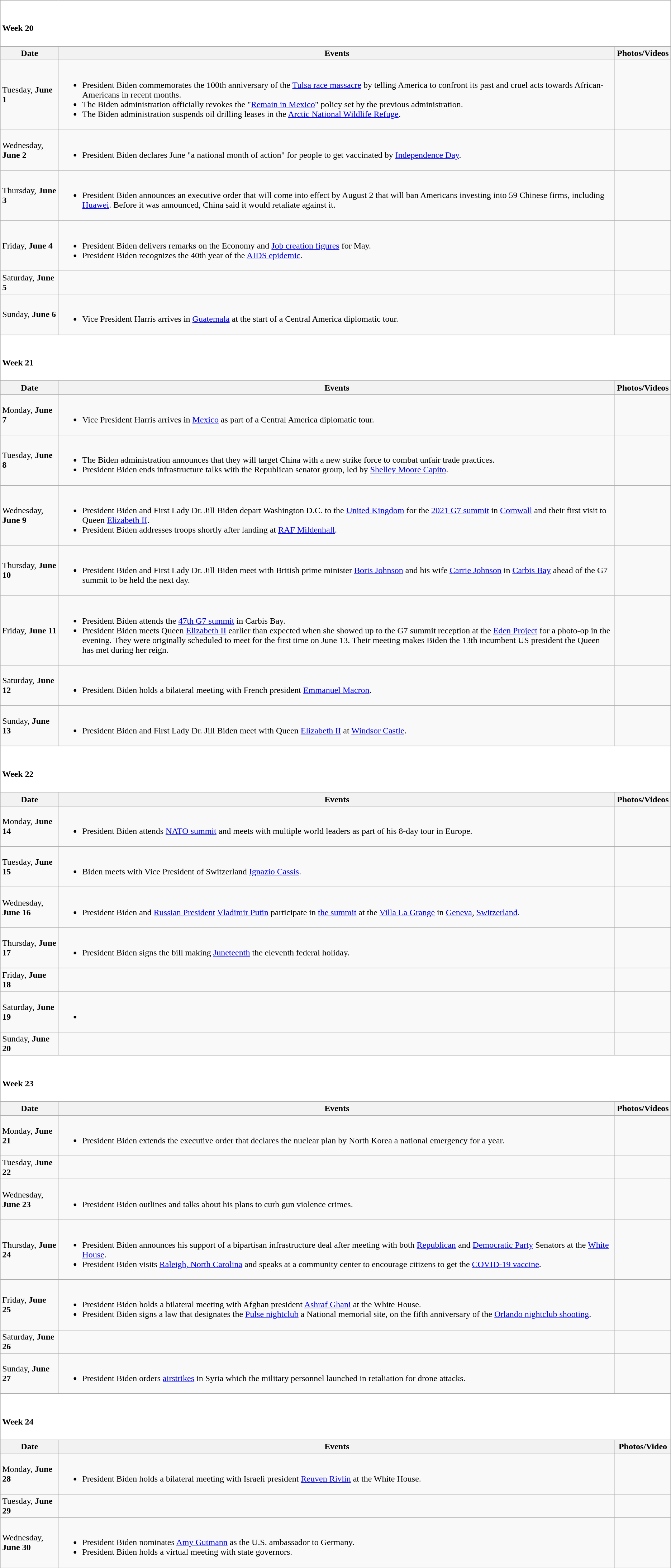<table class="wikitable">
<tr style="background:white;">
<td colspan="3"><br><h4>Week 20</h4></td>
</tr>
<tr>
<th>Date</th>
<th>Events</th>
<th>Photos/Videos</th>
</tr>
<tr>
<td>Tuesday, <strong>June 1</strong></td>
<td><br><ul><li>President Biden commemorates the 100th anniversary of the <a href='#'>Tulsa race massacre</a> by telling America to confront its past and cruel acts towards African-Americans in recent months.</li><li>The Biden administration officially revokes the "<a href='#'>Remain in Mexico</a>" policy set by the previous administration.</li><li>The Biden administration suspends oil drilling leases in the <a href='#'>Arctic National Wildlife Refuge</a>.</li></ul></td>
<td></td>
</tr>
<tr>
<td>Wednesday, <strong>June 2</strong></td>
<td><br><ul><li>President Biden declares June "a national month of action" for people to get vaccinated by <a href='#'>Independence Day</a>.</li></ul></td>
<td></td>
</tr>
<tr>
<td>Thursday, <strong>June 3</strong></td>
<td><br><ul><li>President Biden announces an executive order that will come into effect by August 2 that will ban Americans investing into 59 Chinese firms, including <a href='#'>Huawei</a>. Before it was announced, China said it would retaliate against it.</li></ul></td>
<td></td>
</tr>
<tr>
<td>Friday, <strong>June 4</strong></td>
<td><br><ul><li>President Biden delivers remarks on the Economy and <a href='#'>Job creation figures</a> for May.</li><li>President Biden recognizes the 40th year of the <a href='#'>AIDS epidemic</a>.</li></ul></td>
<td></td>
</tr>
<tr>
<td>Saturday, <strong>June 5</strong></td>
<td></td>
<td></td>
</tr>
<tr>
<td>Sunday, <strong>June 6</strong></td>
<td><br><ul><li>Vice President Harris arrives in <a href='#'>Guatemala</a> at the start of a Central America diplomatic tour.</li></ul></td>
<td></td>
</tr>
<tr style="background:white;">
<td colspan=3><br><h4>Week 21</h4></td>
</tr>
<tr>
<th>Date</th>
<th>Events</th>
<th>Photos/Videos</th>
</tr>
<tr>
<td>Monday, <strong>June 7</strong></td>
<td><br><ul><li>Vice President Harris arrives in <a href='#'>Mexico</a> as part of a Central America diplomatic tour.</li></ul></td>
<td></td>
</tr>
<tr>
<td>Tuesday, <strong>June 8</strong></td>
<td><br><ul><li>The Biden administration announces that they will target China with a new strike force to combat unfair trade practices.</li><li>President Biden ends infrastructure talks with the Republican senator group, led by <a href='#'>Shelley Moore Capito</a>.</li></ul></td>
<td></td>
</tr>
<tr>
<td>Wednesday, <strong>June 9</strong></td>
<td><br><ul><li>President Biden and First Lady Dr. Jill Biden depart Washington D.C. to the <a href='#'>United Kingdom</a> for the <a href='#'>2021 G7 summit</a> in <a href='#'>Cornwall</a> and their first visit to Queen <a href='#'>Elizabeth II</a>.</li><li>President Biden addresses troops shortly after landing at <a href='#'>RAF Mildenhall</a>.</li></ul></td>
<td></td>
</tr>
<tr>
<td>Thursday, <strong>June 10</strong></td>
<td><br><ul><li>President Biden and First Lady Dr. Jill Biden meet with British prime minister <a href='#'>Boris Johnson</a> and his wife <a href='#'>Carrie Johnson</a> in <a href='#'>Carbis Bay</a> ahead of the G7 summit to be held the next day.</li></ul></td>
<td></td>
</tr>
<tr>
<td>Friday, <strong>June 11</strong></td>
<td><br><ul><li>President Biden attends the <a href='#'>47th G7 summit</a> in Carbis Bay.</li><li>President Biden meets Queen <a href='#'>Elizabeth II</a> earlier than expected when she showed up to the G7 summit reception at the <a href='#'>Eden Project</a> for a photo-op in the evening. They were originally scheduled to meet for the first time on June 13. Their meeting makes Biden the 13th incumbent US president the Queen has met during her reign.</li></ul></td>
<td><br></td>
</tr>
<tr>
<td>Saturday, <strong>June 12</strong></td>
<td><br><ul><li>President Biden holds a bilateral meeting with French president <a href='#'>Emmanuel Macron</a>.</li></ul></td>
<td></td>
</tr>
<tr>
<td>Sunday, <strong>June 13</strong></td>
<td><br><ul><li>President Biden and First Lady Dr. Jill Biden meet with Queen <a href='#'>Elizabeth II</a> at <a href='#'>Windsor Castle</a>.</li></ul></td>
<td></td>
</tr>
<tr style="background:white;">
<td colspan=3><br><h4>Week 22</h4></td>
</tr>
<tr>
<th>Date</th>
<th>Events</th>
<th>Photos/Videos</th>
</tr>
<tr>
<td>Monday, <strong>June 14</strong></td>
<td><br><ul><li>President Biden attends <a href='#'>NATO summit</a> and meets with multiple world leaders as part of his 8-day tour in Europe.</li></ul></td>
<td></td>
</tr>
<tr>
<td>Tuesday, <strong>June 15</strong></td>
<td><br><ul><li>Biden meets with Vice President of Switzerland <a href='#'>Ignazio Cassis</a>.</li></ul></td>
<td></td>
</tr>
<tr>
<td>Wednesday, <strong>June 16</strong></td>
<td><br><ul><li>President Biden and <a href='#'>Russian President</a> <a href='#'>Vladimir Putin</a> participate in <a href='#'>the summit</a> at the <a href='#'>Villa La Grange</a> in <a href='#'>Geneva</a>, <a href='#'>Switzerland</a>.</li></ul></td>
<td></td>
</tr>
<tr>
<td>Thursday, <strong>June 17</strong></td>
<td><br><ul><li>President Biden signs the bill making <a href='#'>Juneteenth</a> the eleventh federal holiday.</li></ul></td>
<td></td>
</tr>
<tr>
<td>Friday, <strong>June 18</strong></td>
<td></td>
<td></td>
</tr>
<tr>
<td>Saturday, <strong>June 19</strong></td>
<td><br><ul><li></li></ul></td>
<td></td>
</tr>
<tr>
<td>Sunday, <strong>June 20</strong></td>
<td></td>
<td></td>
</tr>
<tr style="background:white;">
<td colspan=3><br><h4>Week 23</h4></td>
</tr>
<tr>
<th>Date</th>
<th>Events</th>
<th>Photos/Videos</th>
</tr>
<tr>
<td>Monday, <strong>June 21</strong></td>
<td><br><ul><li>President Biden extends the executive order that declares the nuclear plan by North Korea a national emergency for a year.</li></ul></td>
<td></td>
</tr>
<tr>
<td>Tuesday, <strong>June 22</strong></td>
<td></td>
<td></td>
</tr>
<tr>
<td>Wednesday, <strong>June 23</strong></td>
<td><br><ul><li>President Biden outlines and talks about his plans to curb gun violence crimes.</li></ul></td>
<td></td>
</tr>
<tr>
<td>Thursday, <strong>June 24</strong></td>
<td><br><ul><li>President Biden announces his support of a bipartisan infrastructure deal after meeting with both <a href='#'>Republican</a> and <a href='#'>Democratic Party</a> Senators at the <a href='#'>White House</a>.</li><li>President Biden visits <a href='#'>Raleigh, North Carolina</a> and speaks at a community center to encourage citizens to get the <a href='#'>COVID-19 vaccine</a>.</li></ul></td>
<td></td>
</tr>
<tr>
<td>Friday, <strong>June 25</strong></td>
<td><br><ul><li>President Biden holds a bilateral meeting with Afghan president <a href='#'>Ashraf Ghani</a> at the White House.</li><li>President Biden signs a law that designates the <a href='#'>Pulse nightclub</a> a National memorial site, on the fifth anniversary of the <a href='#'>Orlando nightclub shooting</a>.</li></ul></td>
<td><br>
</td>
</tr>
<tr>
<td>Saturday, <strong>June 26</strong></td>
<td></td>
<td></td>
</tr>
<tr>
<td>Sunday, <strong>June 27</strong></td>
<td><br><ul><li>President Biden orders <a href='#'>airstrikes</a> in Syria which the military personnel launched in retaliation for drone attacks.</li></ul></td>
<td></td>
</tr>
<tr style="background:white;">
<td colspan=3><br><h4>Week 24</h4></td>
</tr>
<tr>
<th>Date</th>
<th>Events</th>
<th>Photos/Video</th>
</tr>
<tr>
<td>Monday, <strong>June 28</strong></td>
<td><br><ul><li>President Biden holds a bilateral meeting with Israeli president <a href='#'>Reuven Rivlin</a> at the White House.</li></ul></td>
<td></td>
</tr>
<tr>
<td>Tuesday, <strong>June 29</strong></td>
<td></td>
<td></td>
</tr>
<tr>
<td>Wednesday, <strong>June 30</strong></td>
<td><br><ul><li>President Biden nominates <a href='#'>Amy Gutmann</a> as the U.S. ambassador to Germany.</li><li>President Biden holds a virtual meeting with state governors.</li></ul></td>
<td></td>
</tr>
</table>
